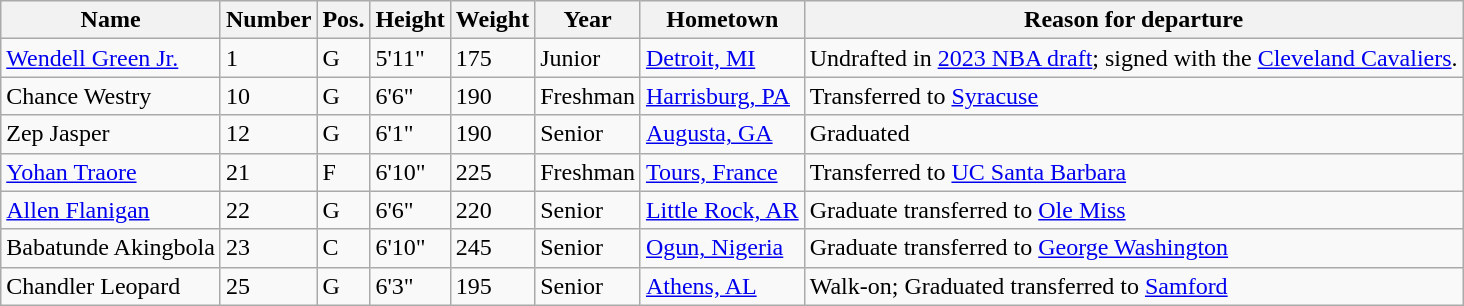<table class="wikitable sortable" border="1">
<tr>
<th>Name</th>
<th>Number</th>
<th>Pos.</th>
<th>Height</th>
<th>Weight</th>
<th>Year</th>
<th>Hometown</th>
<th class="unsortable">Reason for departure</th>
</tr>
<tr>
<td><a href='#'>Wendell Green Jr.</a></td>
<td>1</td>
<td>G</td>
<td>5'11"</td>
<td>175</td>
<td>Junior</td>
<td><a href='#'>Detroit, MI</a></td>
<td>Undrafted in <a href='#'>2023 NBA draft</a>; signed with the <a href='#'>Cleveland Cavaliers</a>.</td>
</tr>
<tr>
<td>Chance Westry</td>
<td>10</td>
<td>G</td>
<td>6'6"</td>
<td>190</td>
<td>Freshman</td>
<td><a href='#'>Harrisburg, PA</a></td>
<td>Transferred to <a href='#'>Syracuse</a></td>
</tr>
<tr>
<td>Zep Jasper</td>
<td>12</td>
<td>G</td>
<td>6'1"</td>
<td>190</td>
<td>Senior</td>
<td><a href='#'>Augusta, GA</a></td>
<td>Graduated</td>
</tr>
<tr>
<td><a href='#'>Yohan Traore</a></td>
<td>21</td>
<td>F</td>
<td>6'10"</td>
<td>225</td>
<td>Freshman</td>
<td><a href='#'>Tours, France</a></td>
<td>Transferred to <a href='#'>UC Santa Barbara</a></td>
</tr>
<tr>
<td><a href='#'>Allen Flanigan</a></td>
<td>22</td>
<td>G</td>
<td>6'6"</td>
<td>220</td>
<td>Senior</td>
<td><a href='#'>Little Rock, AR</a></td>
<td>Graduate transferred to <a href='#'>Ole Miss</a></td>
</tr>
<tr>
<td>Babatunde Akingbola</td>
<td>23</td>
<td>C</td>
<td>6'10"</td>
<td>245</td>
<td>Senior</td>
<td><a href='#'>Ogun, Nigeria</a></td>
<td>Graduate transferred to <a href='#'>George Washington</a></td>
</tr>
<tr>
<td>Chandler Leopard</td>
<td>25</td>
<td>G</td>
<td>6'3"</td>
<td>195</td>
<td>Senior</td>
<td><a href='#'>Athens, AL</a></td>
<td>Walk-on; Graduated transferred to <a href='#'>Samford</a></td>
</tr>
</table>
